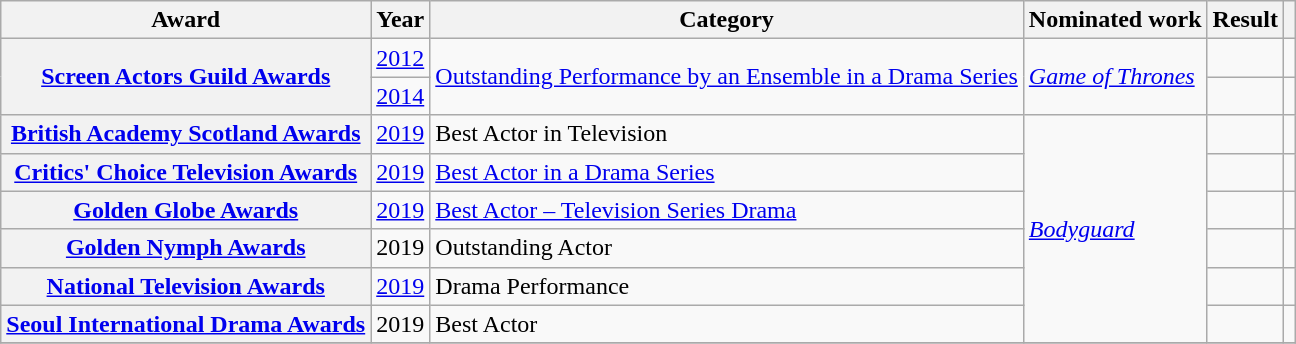<table class="wikitable plainrowheaders sortable">
<tr>
<th scope="col">Award</th>
<th scope="col">Year</th>
<th scope="col">Category</th>
<th scope="col">Nominated work</th>
<th scope="col">Result</th>
<th scope="col" class="unsortable"></th>
</tr>
<tr>
<th scope="row" rowspan="2"><a href='#'>Screen Actors Guild Awards</a></th>
<td><a href='#'>2012</a></td>
<td rowspan="2"><a href='#'>Outstanding Performance by an Ensemble in a Drama Series</a></td>
<td rowspan="2"><em><a href='#'>Game of Thrones</a></em></td>
<td></td>
<td style="text-align:center;"></td>
</tr>
<tr>
<td><a href='#'>2014</a></td>
<td></td>
<td style="text-align:center;"></td>
</tr>
<tr>
<th scope="row"><a href='#'>British Academy Scotland Awards</a></th>
<td><a href='#'>2019</a></td>
<td>Best Actor in Television</td>
<td rowspan="6"><em><a href='#'>Bodyguard</a></em></td>
<td></td>
<td style="text-align:center;"></td>
</tr>
<tr>
<th scope="row"><a href='#'>Critics' Choice Television Awards</a></th>
<td><a href='#'>2019</a></td>
<td><a href='#'>Best Actor in a Drama Series</a></td>
<td></td>
<td style="text-align:center;"></td>
</tr>
<tr>
<th scope="row"><a href='#'>Golden Globe Awards</a></th>
<td><a href='#'>2019</a></td>
<td><a href='#'>Best Actor – Television Series Drama</a></td>
<td></td>
<td style="text-align:center;"></td>
</tr>
<tr>
<th scope="row"><a href='#'>Golden Nymph Awards</a></th>
<td>2019</td>
<td>Outstanding Actor</td>
<td></td>
<td style="text-align:center;"></td>
</tr>
<tr>
<th scope="row"><a href='#'>National Television Awards</a></th>
<td><a href='#'>2019</a></td>
<td>Drama Performance</td>
<td></td>
<td style="text-align:center;"></td>
</tr>
<tr>
<th scope="row"><a href='#'>Seoul International Drama Awards</a></th>
<td>2019</td>
<td>Best Actor</td>
<td></td>
<td style="text-align:center;"></td>
</tr>
<tr>
</tr>
</table>
